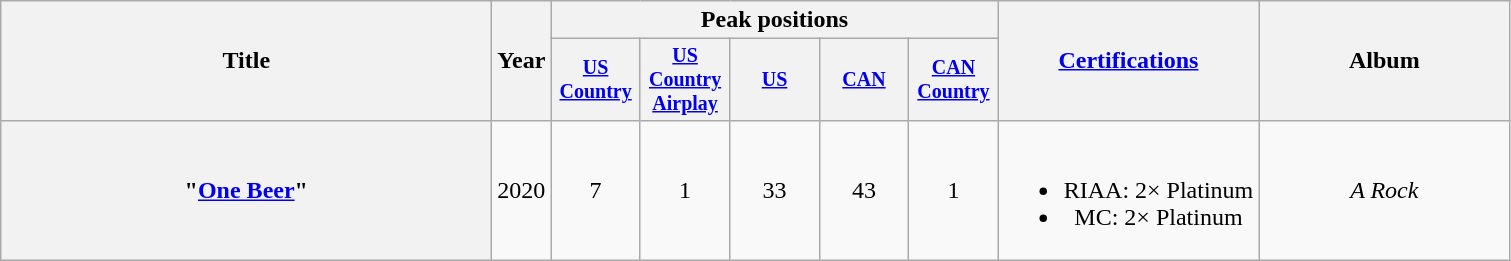<table class="wikitable plainrowheaders" style="text-align:center;">
<tr>
<th rowspan="2" style="width:20em;">Title</th>
<th rowspan="2">Year</th>
<th colspan="5">Peak positions</th>
<th rowspan="2"><a href='#'>Certifications</a></th>
<th rowspan="2" style="width:10em;">Album</th>
</tr>
<tr style="font-size:smaller;">
<th style="width:4em;"><a href='#'>US Country</a><br></th>
<th style="width:4em;"><a href='#'>US Country Airplay</a><br></th>
<th style="width:4em;"><a href='#'>US</a><br></th>
<th style="width:4em;"><a href='#'>CAN</a><br></th>
<th style="width:4em;"><a href='#'>CAN Country</a><br></th>
</tr>
<tr>
<th scope="row">"<a href='#'>One Beer</a>"<br></th>
<td>2020</td>
<td>7</td>
<td>1</td>
<td>33</td>
<td>43</td>
<td>1</td>
<td><br><ul><li>RIAA: 2× Platinum</li><li>MC: 2× Platinum</li></ul></td>
<td><em>A Rock</em></td>
</tr>
</table>
